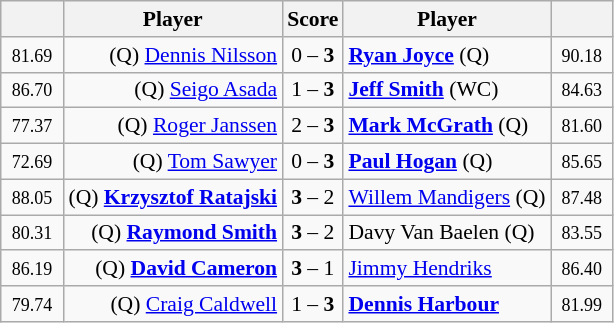<table class="wikitable" style="font-size:90%">
<tr>
<th width="35"></th>
<th>Player</th>
<th>Score</th>
<th>Player</th>
<th width="35"></th>
</tr>
<tr>
<td align=center><small><span>81.69</span></small></td>
<td align=right>(Q) <a href='#'>Dennis Nilsson</a> </td>
<td align="center">0 – <strong>3</strong></td>
<td> <strong><a href='#'>Ryan Joyce</a></strong> (Q)</td>
<td align=center><small><span>90.18</span></small></td>
</tr>
<tr>
<td align=center><small><span>86.70</span></small></td>
<td align=right>(Q) <a href='#'>Seigo Asada</a> </td>
<td align="center">1 – <strong>3</strong></td>
<td> <strong><a href='#'>Jeff Smith</a></strong> (WC)</td>
<td align=center><small><span>84.63</span></small></td>
</tr>
<tr>
<td align=center><small><span>77.37</span></small></td>
<td align=right>(Q) <a href='#'>Roger Janssen</a> </td>
<td align="center">2 – <strong>3</strong></td>
<td> <strong><a href='#'>Mark McGrath</a></strong> (Q)</td>
<td align=center><small><span>81.60</span></small></td>
</tr>
<tr>
<td align=center><small><span>72.69</span></small></td>
<td align=right>(Q) <a href='#'>Tom Sawyer</a> </td>
<td align="center">0 – <strong>3</strong></td>
<td> <strong><a href='#'>Paul Hogan</a></strong> (Q)</td>
<td align=center><small><span>85.65</span></small></td>
</tr>
<tr>
<td align=center><small><span>88.05</span></small></td>
<td align=right>(Q) <strong><a href='#'>Krzysztof Ratajski</a></strong> </td>
<td align="center"><strong>3</strong> – 2</td>
<td> <a href='#'>Willem Mandigers</a> (Q)</td>
<td align=center><small><span>87.48</span></small></td>
</tr>
<tr>
<td align=center><small><span>80.31</span></small></td>
<td align=right>(Q) <strong><a href='#'>Raymond Smith</a></strong> </td>
<td align="center"><strong>3</strong> – 2</td>
<td> Davy Van Baelen (Q)</td>
<td align=center><small><span>83.55</span></small></td>
</tr>
<tr>
<td align=center><small><span>86.19</span></small></td>
<td align=right>(Q) <strong><a href='#'>David Cameron</a></strong> </td>
<td align="center"><strong>3</strong> – 1</td>
<td> <a href='#'>Jimmy Hendriks</a></td>
<td align=center><small><span>86.40</span></small></td>
</tr>
<tr>
<td align=center><small><span>79.74</span></small></td>
<td align=right>(Q) <a href='#'>Craig Caldwell</a> </td>
<td align="center">1 – <strong>3</strong></td>
<td> <strong><a href='#'>Dennis Harbour</a></strong></td>
<td align=center><small><span>81.99</span></small></td>
</tr>
</table>
